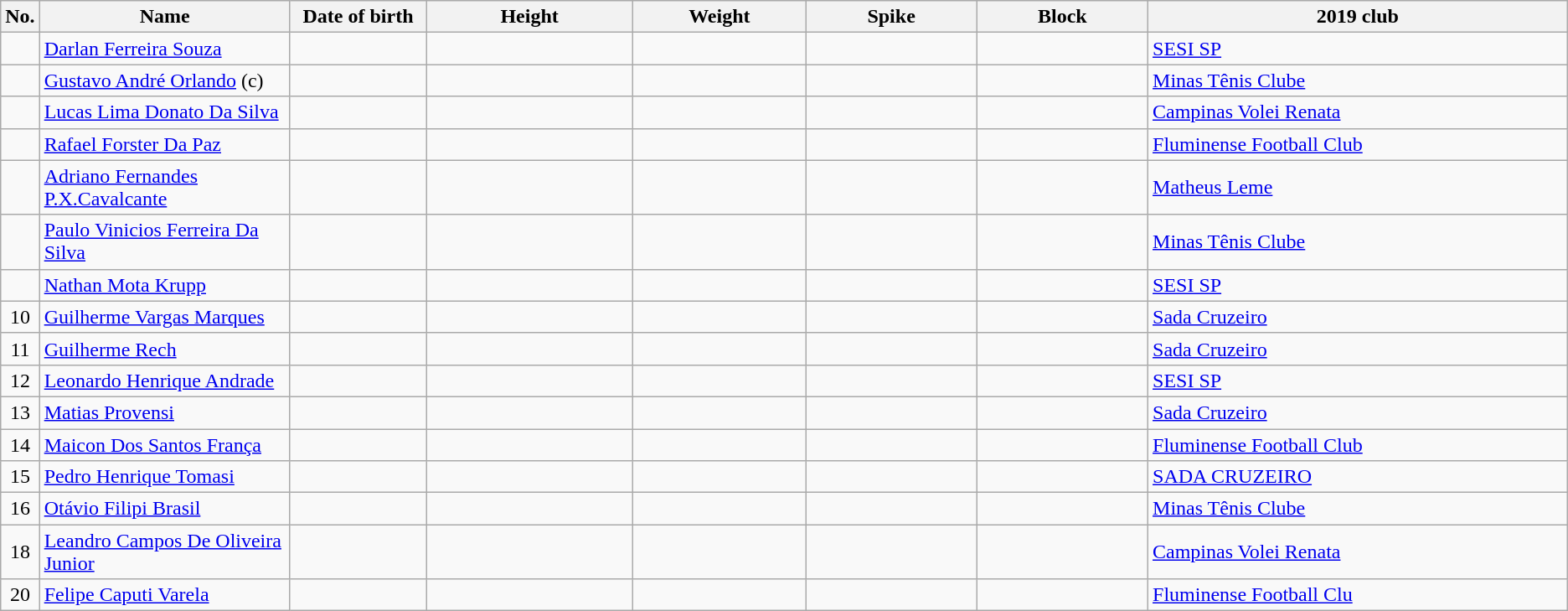<table class="wikitable sortable" style="text-align:center;">
<tr>
<th>No.</th>
<th style="width:13em">Name</th>
<th style="width:7em">Date of birth</th>
<th style="width:11em">Height</th>
<th style="width:9em">Weight</th>
<th style="width:9em">Spike</th>
<th style="width:9em">Block</th>
<th style="width:23em">2019 club</th>
</tr>
<tr>
<td></td>
<td align=left><a href='#'>Darlan Ferreira Souza</a></td>
<td align=right></td>
<td></td>
<td></td>
<td></td>
<td></td>
<td align=left> <a href='#'>SESI SP</a></td>
</tr>
<tr>
<td></td>
<td align=left><a href='#'>Gustavo André Orlando</a> (c)</td>
<td align=right></td>
<td></td>
<td></td>
<td></td>
<td></td>
<td align=left> <a href='#'>Minas Tênis Clube</a></td>
</tr>
<tr>
<td></td>
<td align=left><a href='#'>Lucas Lima Donato Da Silva</a></td>
<td align=right></td>
<td></td>
<td></td>
<td></td>
<td></td>
<td align=left> <a href='#'>Campinas Volei Renata</a></td>
</tr>
<tr>
<td></td>
<td align=left><a href='#'>Rafael Forster Da Paz</a></td>
<td align=right></td>
<td></td>
<td></td>
<td></td>
<td></td>
<td align=left> <a href='#'>Fluminense Football Club</a></td>
</tr>
<tr>
<td></td>
<td align=left><a href='#'>Adriano Fernandes P.X.Cavalcante</a></td>
<td align=right></td>
<td></td>
<td></td>
<td></td>
<td></td>
<td align=left> <a href='#'>Matheus Leme</a></td>
</tr>
<tr>
<td></td>
<td align=left><a href='#'>Paulo Vinicios Ferreira Da Silva</a></td>
<td align=right></td>
<td></td>
<td></td>
<td></td>
<td></td>
<td align=left> <a href='#'>Minas Tênis Clube</a></td>
</tr>
<tr>
<td></td>
<td align=left><a href='#'>Nathan Mota Krupp</a></td>
<td align=right></td>
<td></td>
<td></td>
<td></td>
<td></td>
<td align=left> <a href='#'>SESI SP</a></td>
</tr>
<tr>
<td>10</td>
<td align=left><a href='#'>Guilherme Vargas Marques</a></td>
<td align=right></td>
<td></td>
<td></td>
<td></td>
<td></td>
<td align=left> <a href='#'>Sada Cruzeiro</a></td>
</tr>
<tr>
<td>11</td>
<td align=left><a href='#'>Guilherme Rech</a></td>
<td align=right></td>
<td></td>
<td></td>
<td></td>
<td></td>
<td align=left> <a href='#'>Sada Cruzeiro</a></td>
</tr>
<tr>
<td>12</td>
<td align=left><a href='#'>Leonardo Henrique Andrade</a></td>
<td align=right></td>
<td></td>
<td></td>
<td></td>
<td></td>
<td align=left> <a href='#'>SESI SP</a></td>
</tr>
<tr>
<td>13</td>
<td align=left><a href='#'>Matias Provensi</a></td>
<td align=right></td>
<td></td>
<td></td>
<td></td>
<td></td>
<td align=left> <a href='#'>Sada Cruzeiro</a></td>
</tr>
<tr>
<td>14</td>
<td align=left><a href='#'>Maicon Dos Santos França</a></td>
<td align=right></td>
<td></td>
<td></td>
<td></td>
<td></td>
<td align=left> <a href='#'>Fluminense Football Club</a></td>
</tr>
<tr>
<td>15</td>
<td align=left><a href='#'>Pedro Henrique Tomasi</a></td>
<td align=right></td>
<td></td>
<td></td>
<td></td>
<td></td>
<td align=left> <a href='#'>SADA CRUZEIRO</a></td>
</tr>
<tr>
<td>16</td>
<td align=left><a href='#'>Otávio Filipi Brasil</a></td>
<td align=right></td>
<td></td>
<td></td>
<td></td>
<td></td>
<td align=left> <a href='#'>Minas Tênis Clube</a></td>
</tr>
<tr>
<td>18</td>
<td align=left><a href='#'>Leandro Campos De Oliveira Junior</a></td>
<td align=right></td>
<td></td>
<td></td>
<td></td>
<td></td>
<td align=left> <a href='#'>Campinas Volei Renata</a></td>
</tr>
<tr>
<td>20</td>
<td align=left><a href='#'>Felipe Caputi Varela</a></td>
<td align=right></td>
<td></td>
<td></td>
<td></td>
<td></td>
<td align=left> <a href='#'>Fluminense Football Clu</a></td>
</tr>
</table>
